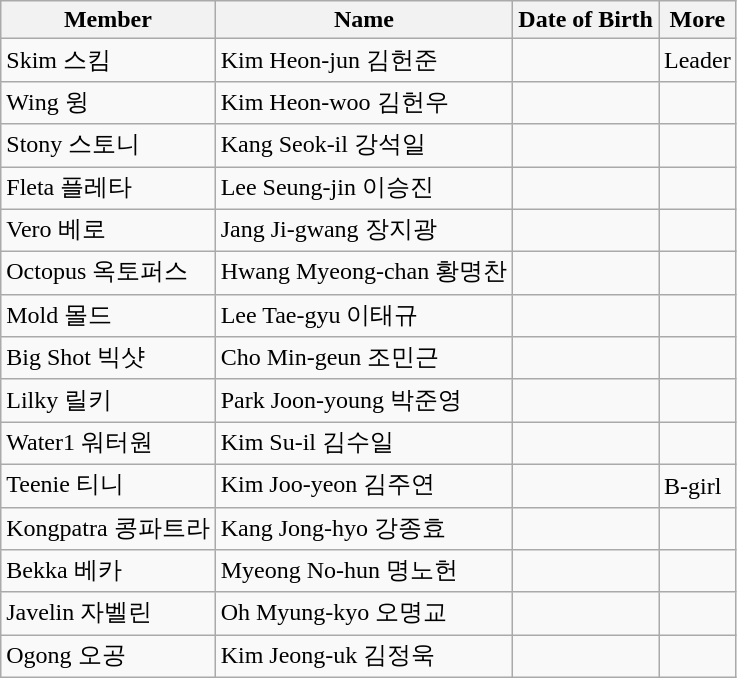<table class="wikitable">
<tr>
<th>Member</th>
<th>Name</th>
<th>Date of Birth</th>
<th>More</th>
</tr>
<tr>
<td>Skim 스킴</td>
<td>Kim Heon-jun 김헌준</td>
<td></td>
<td>Leader</td>
</tr>
<tr>
<td>Wing 윙</td>
<td>Kim Heon-woo 김헌우</td>
<td></td>
<td></td>
</tr>
<tr>
<td>Stony 스토니</td>
<td>Kang Seok-il 강석일</td>
<td></td>
<td></td>
</tr>
<tr>
<td>Fleta 플레타</td>
<td>Lee Seung-jin 이승진</td>
<td></td>
<td></td>
</tr>
<tr>
<td>Vero 베로</td>
<td>Jang Ji-gwang 장지광</td>
<td></td>
<td></td>
</tr>
<tr>
<td>Octopus 옥토퍼스</td>
<td>Hwang Myeong-chan 황명찬</td>
<td></td>
<td></td>
</tr>
<tr>
<td>Mold 몰드</td>
<td>Lee Tae-gyu 이태규</td>
<td></td>
<td></td>
</tr>
<tr>
<td>Big Shot 빅샷</td>
<td>Cho Min-geun 조민근</td>
<td></td>
<td></td>
</tr>
<tr>
<td>Lilky 릴키</td>
<td>Park Joon-young 박준영</td>
<td></td>
<td></td>
</tr>
<tr>
<td>Water1 워터원</td>
<td>Kim Su-il 김수일</td>
<td></td>
<td></td>
</tr>
<tr>
<td>Teenie 티니</td>
<td>Kim Joo-yeon 김주연</td>
<td></td>
<td>B-girl</td>
</tr>
<tr>
<td>Kongpatra 콩파트라</td>
<td>Kang Jong-hyo 강종효</td>
<td></td>
<td></td>
</tr>
<tr>
<td>Bekka 베카</td>
<td>Myeong No-hun 명노헌</td>
<td></td>
<td></td>
</tr>
<tr>
<td>Javelin 자벨린</td>
<td>Oh Myung-kyo 오명교</td>
<td></td>
<td></td>
</tr>
<tr>
<td>Ogong 오공</td>
<td>Kim Jeong-uk 김정욱</td>
<td></td>
<td></td>
</tr>
</table>
